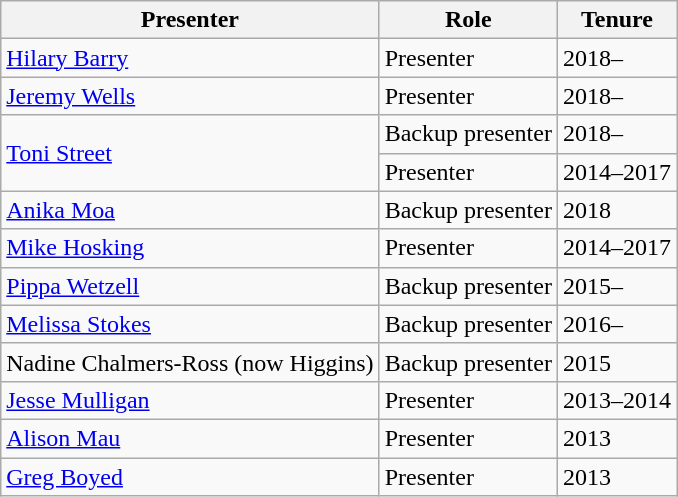<table class="wikitable sortable">
<tr>
<th>Presenter</th>
<th>Role</th>
<th>Tenure</th>
</tr>
<tr>
<td data-sort-value="Barry, Hilary"><a href='#'>Hilary Barry</a></td>
<td>Presenter</td>
<td>2018–</td>
</tr>
<tr>
<td data-sort-value="Wells, Jeremy"><a href='#'>Jeremy Wells</a></td>
<td>Presenter</td>
<td>2018–</td>
</tr>
<tr>
<td rowspan=2 data-sort-value="Street, Toni"><a href='#'>Toni Street</a></td>
<td>Backup presenter</td>
<td>2018–</td>
</tr>
<tr>
<td>Presenter</td>
<td>2014–2017</td>
</tr>
<tr>
<td data-sort-value="Moa, Anika"><a href='#'>Anika Moa</a></td>
<td>Backup presenter</td>
<td>2018</td>
</tr>
<tr>
<td data-sort-value="Hosking, Mike"><a href='#'>Mike Hosking</a></td>
<td>Presenter</td>
<td>2014–2017</td>
</tr>
<tr>
<td data-sort-value="Wetzell, Pippa"><a href='#'>Pippa Wetzell</a></td>
<td>Backup presenter</td>
<td>2015–</td>
</tr>
<tr>
<td data-sort-value="Stokes, Melissa"><a href='#'>Melissa Stokes</a></td>
<td>Backup presenter</td>
<td>2016–</td>
</tr>
<tr>
<td data-sort-value="Chalmers-Ross, Nadine">Nadine Chalmers-Ross (now Higgins)</td>
<td>Backup presenter</td>
<td>2015</td>
</tr>
<tr>
<td data-sort-value="Mulligan, Jesse"><a href='#'>Jesse Mulligan</a></td>
<td>Presenter</td>
<td>2013–2014</td>
</tr>
<tr>
<td data-sort-value="Mau, Alison"><a href='#'>Alison Mau</a></td>
<td>Presenter</td>
<td>2013</td>
</tr>
<tr>
<td data-sort-value="Boyed, Greg"><a href='#'>Greg Boyed</a></td>
<td>Presenter</td>
<td>2013</td>
</tr>
</table>
